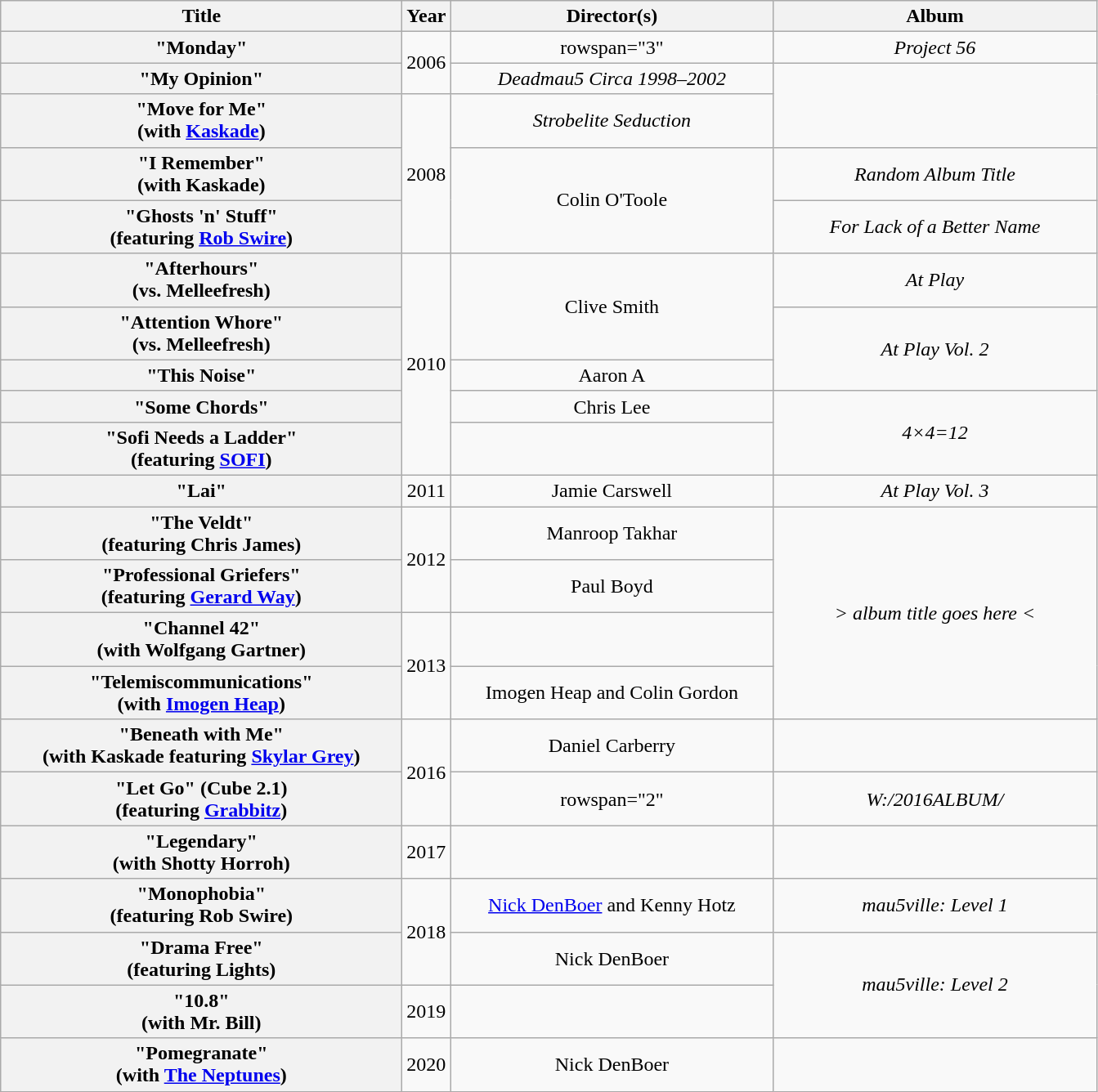<table class="wikitable plainrowheaders" style="text-align:center;">
<tr>
<th scope="col" style="width:20em;">Title</th>
<th scope="col">Year</th>
<th scope="col" style="width:16em;">Director(s)</th>
<th scope="col" style="width:16em;">Album</th>
</tr>
<tr>
<th scope="row">"Monday"</th>
<td rowspan="2">2006</td>
<td>rowspan="3" </td>
<td><em>Project 56</em></td>
</tr>
<tr>
<th scope="row">"My Opinion"</th>
<td><em>Deadmau5 Circa 1998–2002</em></td>
</tr>
<tr>
<th scope="row">"Move for Me" <br><span>(with <a href='#'>Kaskade</a>)</span></th>
<td rowspan="3">2008</td>
<td><em>Strobelite Seduction</em></td>
</tr>
<tr>
<th scope="row">"I Remember" <br><span>(with Kaskade)</span></th>
<td rowspan="2">Colin O'Toole</td>
<td><em>Random Album Title</em></td>
</tr>
<tr>
<th scope="row">"Ghosts 'n' Stuff" <br><span>(featuring <a href='#'>Rob Swire</a>)</span></th>
<td><em>For Lack of a Better Name</em></td>
</tr>
<tr>
<th scope="row">"Afterhours" <br><span>(vs. Melleefresh)</span></th>
<td rowspan="5">2010</td>
<td rowspan="2">Clive Smith</td>
<td><em>At Play</em></td>
</tr>
<tr>
<th scope="row">"Attention Whore" <br><span>(vs. Melleefresh)</span></th>
<td rowspan="2"><em>At Play Vol. 2</em></td>
</tr>
<tr>
<th scope="row">"This Noise"</th>
<td>Aaron A</td>
</tr>
<tr>
<th scope="row">"Some Chords"</th>
<td>Chris Lee</td>
<td rowspan="2"><em>4×4=12</em></td>
</tr>
<tr>
<th scope="row">"Sofi Needs a Ladder" <br><span>(featuring <a href='#'>SOFI</a>)</span></th>
<td></td>
</tr>
<tr>
<th scope="row">"Lai"</th>
<td>2011</td>
<td>Jamie Carswell</td>
<td><em>At Play Vol. 3</em></td>
</tr>
<tr>
<th scope="row">"The Veldt" <br><span>(featuring Chris James)</span></th>
<td rowspan="2">2012</td>
<td>Manroop Takhar</td>
<td rowspan="4"><em>> album title goes here <</em></td>
</tr>
<tr>
<th scope="row">"Professional Griefers" <br><span>(featuring <a href='#'>Gerard Way</a>)</span></th>
<td>Paul Boyd</td>
</tr>
<tr>
<th scope="row">"Channel 42" <br><span>(with Wolfgang Gartner)</span></th>
<td rowspan="2">2013</td>
<td></td>
</tr>
<tr>
<th scope="row">"Telemiscommunications" <br><span>(with <a href='#'>Imogen Heap</a>)</span></th>
<td>Imogen Heap and Colin Gordon</td>
</tr>
<tr>
<th scope="row">"Beneath with Me" <br><span>(with Kaskade featuring <a href='#'>Skylar Grey</a>)</span></th>
<td rowspan="2">2016</td>
<td>Daniel Carberry</td>
<td></td>
</tr>
<tr>
<th scope="row">"Let Go" (Cube 2.1)<br><span>(featuring <a href='#'>Grabbitz</a>)</span></th>
<td>rowspan="2" </td>
<td><em>W:/2016ALBUM/</em></td>
</tr>
<tr>
<th scope="row">"Legendary"<br><span>(with Shotty Horroh)</span></th>
<td>2017</td>
<td></td>
</tr>
<tr>
<th scope="row">"Monophobia"<br><span>(featuring Rob Swire)</span></th>
<td rowspan="2">2018</td>
<td><a href='#'>Nick DenBoer</a> and Kenny Hotz</td>
<td><em>mau5ville: Level 1</em></td>
</tr>
<tr>
<th scope="row">"Drama Free"<br><span>(featuring Lights)</span></th>
<td>Nick DenBoer</td>
<td rowspan="2"><em>mau5ville: Level 2</em></td>
</tr>
<tr>
<th scope="row">"10.8"<br><span>(with Mr. Bill)</span></th>
<td>2019</td>
<td></td>
</tr>
<tr>
<th scope="row">"Pomegranate"<br><span>(with <a href='#'>The Neptunes</a>)</span></th>
<td>2020</td>
<td>Nick DenBoer</td>
<td></td>
</tr>
</table>
